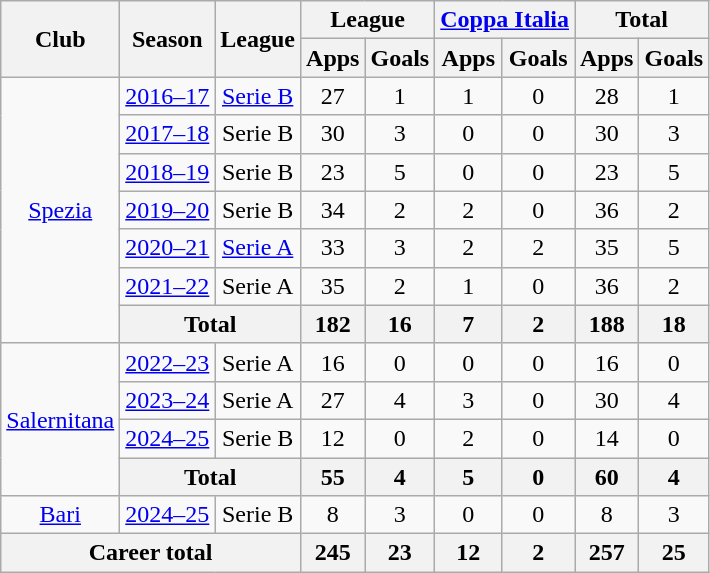<table class="wikitable" style="text-align:center">
<tr>
<th rowspan="2">Club</th>
<th rowspan="2">Season</th>
<th rowspan="2">League</th>
<th colspan="2">League</th>
<th colspan="2"><a href='#'>Coppa Italia</a></th>
<th colspan="2">Total</th>
</tr>
<tr>
<th>Apps</th>
<th>Goals</th>
<th>Apps</th>
<th>Goals</th>
<th>Apps</th>
<th>Goals</th>
</tr>
<tr>
<td rowspan="7"><a href='#'>Spezia</a></td>
<td><a href='#'>2016–17</a></td>
<td><a href='#'>Serie B</a></td>
<td>27</td>
<td>1</td>
<td>1</td>
<td>0</td>
<td>28</td>
<td>1</td>
</tr>
<tr>
<td><a href='#'>2017–18</a></td>
<td>Serie B</td>
<td>30</td>
<td>3</td>
<td>0</td>
<td>0</td>
<td>30</td>
<td>3</td>
</tr>
<tr>
<td><a href='#'>2018–19</a></td>
<td>Serie B</td>
<td>23</td>
<td>5</td>
<td>0</td>
<td>0</td>
<td>23</td>
<td>5</td>
</tr>
<tr>
<td><a href='#'>2019–20</a></td>
<td>Serie B</td>
<td>34</td>
<td>2</td>
<td>2</td>
<td>0</td>
<td>36</td>
<td>2</td>
</tr>
<tr>
<td><a href='#'>2020–21</a></td>
<td><a href='#'>Serie A</a></td>
<td>33</td>
<td>3</td>
<td>2</td>
<td>2</td>
<td>35</td>
<td>5</td>
</tr>
<tr>
<td><a href='#'>2021–22</a></td>
<td>Serie A</td>
<td>35</td>
<td>2</td>
<td>1</td>
<td>0</td>
<td>36</td>
<td>2</td>
</tr>
<tr>
<th colspan="2">Total</th>
<th>182</th>
<th>16</th>
<th>7</th>
<th>2</th>
<th>188</th>
<th>18</th>
</tr>
<tr>
<td rowspan="4"><a href='#'>Salernitana</a></td>
<td><a href='#'>2022–23</a></td>
<td>Serie A</td>
<td>16</td>
<td>0</td>
<td>0</td>
<td>0</td>
<td>16</td>
<td>0</td>
</tr>
<tr>
<td><a href='#'>2023–24</a></td>
<td>Serie A</td>
<td>27</td>
<td>4</td>
<td>3</td>
<td>0</td>
<td>30</td>
<td>4</td>
</tr>
<tr>
<td><a href='#'>2024–25</a></td>
<td>Serie B</td>
<td>12</td>
<td>0</td>
<td>2</td>
<td>0</td>
<td>14</td>
<td>0</td>
</tr>
<tr>
<th colspan="2">Total</th>
<th>55</th>
<th>4</th>
<th>5</th>
<th>0</th>
<th>60</th>
<th>4</th>
</tr>
<tr>
<td><a href='#'>Bari</a></td>
<td><a href='#'>2024–25</a></td>
<td>Serie B</td>
<td>8</td>
<td>3</td>
<td>0</td>
<td>0</td>
<td>8</td>
<td>3</td>
</tr>
<tr>
<th colspan="3">Career total</th>
<th>245</th>
<th>23</th>
<th>12</th>
<th>2</th>
<th>257</th>
<th>25</th>
</tr>
</table>
